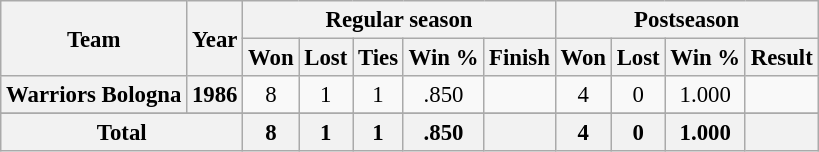<table class="wikitable" style="font-size: 95%; text-align:center;">
<tr>
<th rowspan="2">Team</th>
<th rowspan="2">Year</th>
<th colspan="5">Regular season</th>
<th colspan="4">Postseason</th>
</tr>
<tr>
<th>Won</th>
<th>Lost</th>
<th>Ties</th>
<th>Win %</th>
<th>Finish</th>
<th>Won</th>
<th>Lost</th>
<th>Win %</th>
<th>Result</th>
</tr>
<tr>
<th>Warriors Bologna</th>
<th>1986</th>
<td>8</td>
<td>1</td>
<td>1</td>
<td>.850</td>
<td></td>
<td>4</td>
<td>0</td>
<td>1.000</td>
<td></td>
</tr>
<tr ! style="background:#fdd;">
</tr>
<tr>
<th colspan="2">Total</th>
<th>8</th>
<th>1</th>
<th>1</th>
<th>.850</th>
<th></th>
<th>4</th>
<th>0</th>
<th>1.000</th>
<th></th>
</tr>
</table>
